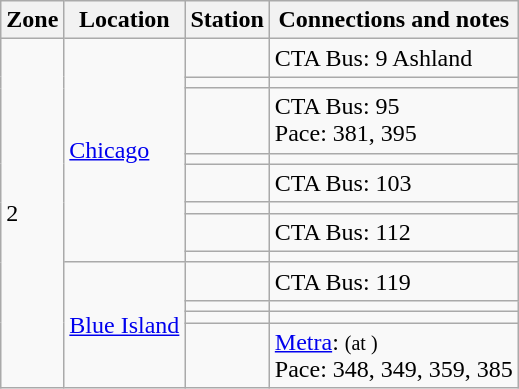<table class="wikitable">
<tr>
<th>Zone</th>
<th>Location</th>
<th>Station</th>
<th>Connections and notes</th>
</tr>
<tr>
<td rowspan=12>2</td>
<td rowspan=8><a href='#'>Chicago</a></td>
<td></td>
<td> CTA Bus: 9 Ashland</td>
</tr>
<tr>
<td></td>
<td></td>
</tr>
<tr>
<td></td>
<td> CTA Bus: 95<br> Pace: 381, 395</td>
</tr>
<tr>
<td></td>
<td></td>
</tr>
<tr>
<td></td>
<td> CTA Bus: 103</td>
</tr>
<tr>
<td></td>
<td></td>
</tr>
<tr>
<td></td>
<td> CTA Bus: 112</td>
</tr>
<tr>
<td></td>
<td></td>
</tr>
<tr>
<td rowspan=4><a href='#'>Blue Island</a></td>
<td></td>
<td> CTA Bus: 119</td>
</tr>
<tr>
<td> </td>
<td></td>
</tr>
<tr>
<td> </td>
<td></td>
</tr>
<tr>
<td></td>
<td> <a href='#'>Metra</a>:  <small>(at )</small><br> Pace: 348, 349, 359, 385</td>
</tr>
</table>
